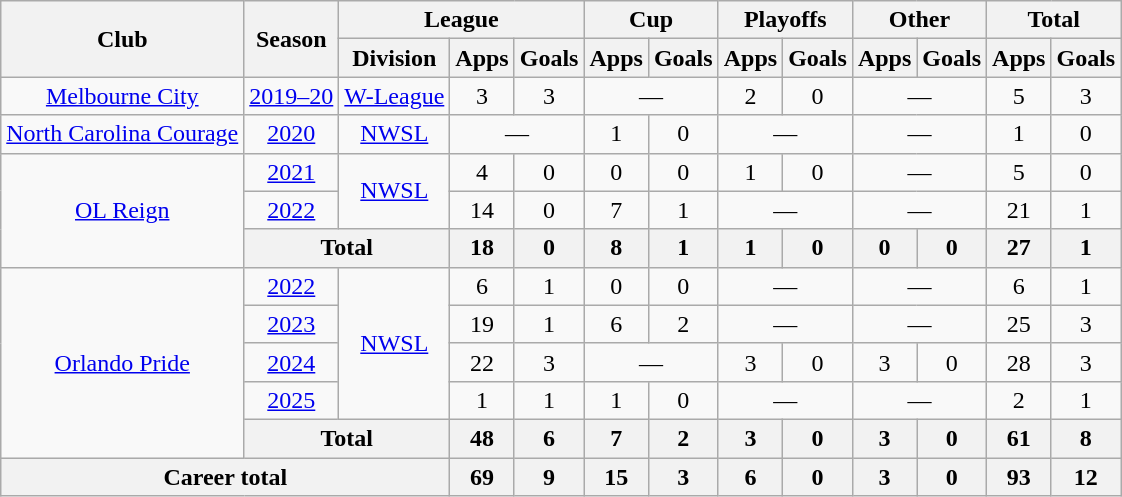<table class="wikitable" style="text-align: center;">
<tr>
<th rowspan="2">Club</th>
<th rowspan="2">Season</th>
<th colspan="3">League</th>
<th colspan="2">Cup</th>
<th colspan="2">Playoffs</th>
<th colspan="2">Other</th>
<th colspan="2">Total</th>
</tr>
<tr>
<th>Division</th>
<th>Apps</th>
<th>Goals</th>
<th>Apps</th>
<th>Goals</th>
<th>Apps</th>
<th>Goals</th>
<th>Apps</th>
<th>Goals</th>
<th>Apps</th>
<th>Goals</th>
</tr>
<tr>
<td><a href='#'>Melbourne City</a></td>
<td><a href='#'>2019–20</a></td>
<td><a href='#'>W-League</a></td>
<td>3</td>
<td>3</td>
<td colspan="2">—</td>
<td>2</td>
<td>0</td>
<td colspan="2">—</td>
<td>5</td>
<td>3</td>
</tr>
<tr>
<td><a href='#'>North Carolina Courage</a></td>
<td><a href='#'>2020</a></td>
<td><a href='#'>NWSL</a></td>
<td colspan="2">—</td>
<td>1</td>
<td>0</td>
<td colspan="2">—</td>
<td colspan="2">—</td>
<td>1</td>
<td>0</td>
</tr>
<tr>
<td rowspan=3><a href='#'>OL Reign</a></td>
<td><a href='#'>2021</a></td>
<td rowspan=2><a href='#'>NWSL</a></td>
<td>4</td>
<td>0</td>
<td>0</td>
<td>0</td>
<td>1</td>
<td>0</td>
<td colspan="2">—</td>
<td>5</td>
<td>0</td>
</tr>
<tr>
<td><a href='#'>2022</a></td>
<td>14</td>
<td>0</td>
<td>7</td>
<td>1</td>
<td colspan="2">—</td>
<td colspan="2">—</td>
<td>21</td>
<td>1</td>
</tr>
<tr>
<th colspan="2">Total</th>
<th>18</th>
<th>0</th>
<th>8</th>
<th>1</th>
<th>1</th>
<th>0</th>
<th>0</th>
<th>0</th>
<th>27</th>
<th>1</th>
</tr>
<tr>
<td rowspan="5"><a href='#'>Orlando Pride</a></td>
<td><a href='#'>2022</a></td>
<td rowspan="4"><a href='#'>NWSL</a></td>
<td>6</td>
<td>1</td>
<td>0</td>
<td>0</td>
<td colspan="2">—</td>
<td colspan="2">—</td>
<td>6</td>
<td>1</td>
</tr>
<tr>
<td><a href='#'>2023</a></td>
<td>19</td>
<td>1</td>
<td>6</td>
<td>2</td>
<td colspan="2">—</td>
<td colspan="2">—</td>
<td>25</td>
<td>3</td>
</tr>
<tr>
<td><a href='#'>2024</a></td>
<td>22</td>
<td>3</td>
<td colspan="2">—</td>
<td>3</td>
<td>0</td>
<td>3</td>
<td>0</td>
<td>28</td>
<td>3</td>
</tr>
<tr>
<td><a href='#'>2025</a></td>
<td>1</td>
<td>1</td>
<td>1</td>
<td>0</td>
<td colspan="2">—</td>
<td colspan="2">—</td>
<td>2</td>
<td>1</td>
</tr>
<tr>
<th colspan="2">Total</th>
<th>48</th>
<th>6</th>
<th>7</th>
<th>2</th>
<th>3</th>
<th>0</th>
<th>3</th>
<th>0</th>
<th>61</th>
<th>8</th>
</tr>
<tr>
<th colspan="3">Career total</th>
<th>69</th>
<th>9</th>
<th>15</th>
<th>3</th>
<th>6</th>
<th>0</th>
<th>3</th>
<th>0</th>
<th>93</th>
<th>12</th>
</tr>
</table>
